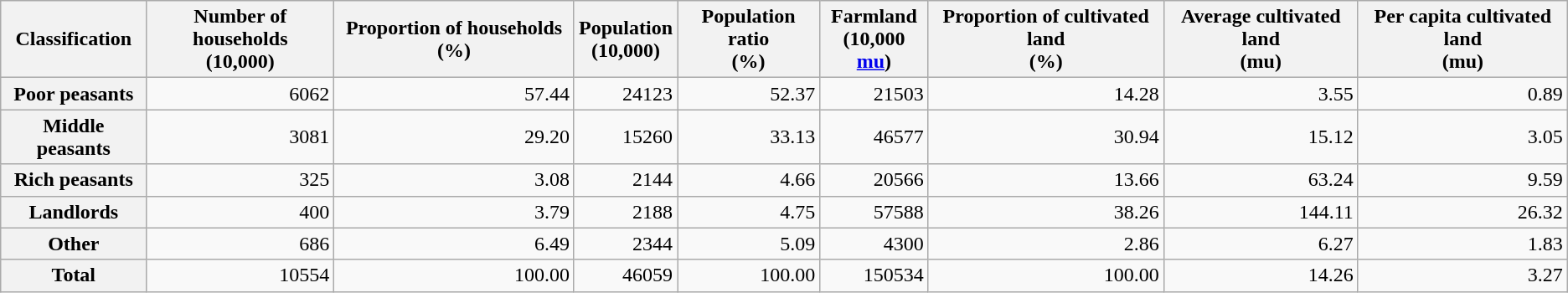<table class="wikitable" style="text-align:right">
<tr>
<th>Classification</th>
<th>Number of households<br>(10,000)</th>
<th>Proportion of households (%)</th>
<th>Population<br>(10,000)</th>
<th>Population ratio<br>(%)</th>
<th>Farmland<br>(10,000 <a href='#'>mu</a>)</th>
<th>Proportion of cultivated land<br>(%)</th>
<th>Average cultivated land<br>(mu)</th>
<th>Per capita cultivated land<br>(mu)</th>
</tr>
<tr>
<th>Poor peasants</th>
<td>6062</td>
<td>57.44</td>
<td>24123</td>
<td>52.37</td>
<td>21503</td>
<td>14.28</td>
<td>3.55</td>
<td>0.89</td>
</tr>
<tr>
<th>Middle peasants</th>
<td>3081</td>
<td>29.20</td>
<td>15260</td>
<td>33.13</td>
<td>46577</td>
<td>30.94</td>
<td>15.12</td>
<td>3.05</td>
</tr>
<tr>
<th>Rich peasants</th>
<td>325</td>
<td>3.08</td>
<td>2144</td>
<td>4.66</td>
<td>20566</td>
<td>13.66</td>
<td>63.24</td>
<td>9.59</td>
</tr>
<tr>
<th>Landlords</th>
<td>400</td>
<td>3.79</td>
<td>2188</td>
<td>4.75</td>
<td>57588</td>
<td>38.26</td>
<td>144.11</td>
<td>26.32</td>
</tr>
<tr>
<th>Other</th>
<td>686</td>
<td>6.49</td>
<td>2344</td>
<td>5.09</td>
<td>4300</td>
<td>2.86</td>
<td>6.27</td>
<td>1.83</td>
</tr>
<tr>
<th>Total</th>
<td>10554</td>
<td>100.00</td>
<td>46059</td>
<td>100.00</td>
<td>150534</td>
<td>100.00</td>
<td>14.26</td>
<td>3.27</td>
</tr>
</table>
